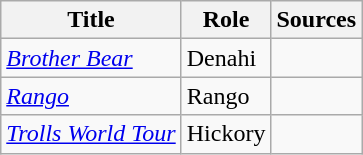<table class="wikitable">
<tr>
<th>Title</th>
<th>Role</th>
<th class="unsortable">Sources</th>
</tr>
<tr>
<td><em><a href='#'>Brother Bear</a></em></td>
<td>Denahi</td>
<td></td>
</tr>
<tr>
<td><em><a href='#'>Rango</a></em></td>
<td>Rango</td>
<td></td>
</tr>
<tr>
<td><em><a href='#'>Trolls World Tour</a></em></td>
<td>Hickory</td>
<td></td>
</tr>
</table>
